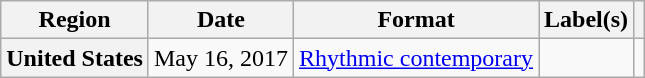<table class="wikitable plainrowheaders">
<tr>
<th>Region</th>
<th>Date</th>
<th>Format</th>
<th>Label(s)</th>
<th></th>
</tr>
<tr>
<th scope="row">United States</th>
<td>May 16, 2017</td>
<td><a href='#'>Rhythmic contemporary</a></td>
<td></td>
<td></td>
</tr>
</table>
